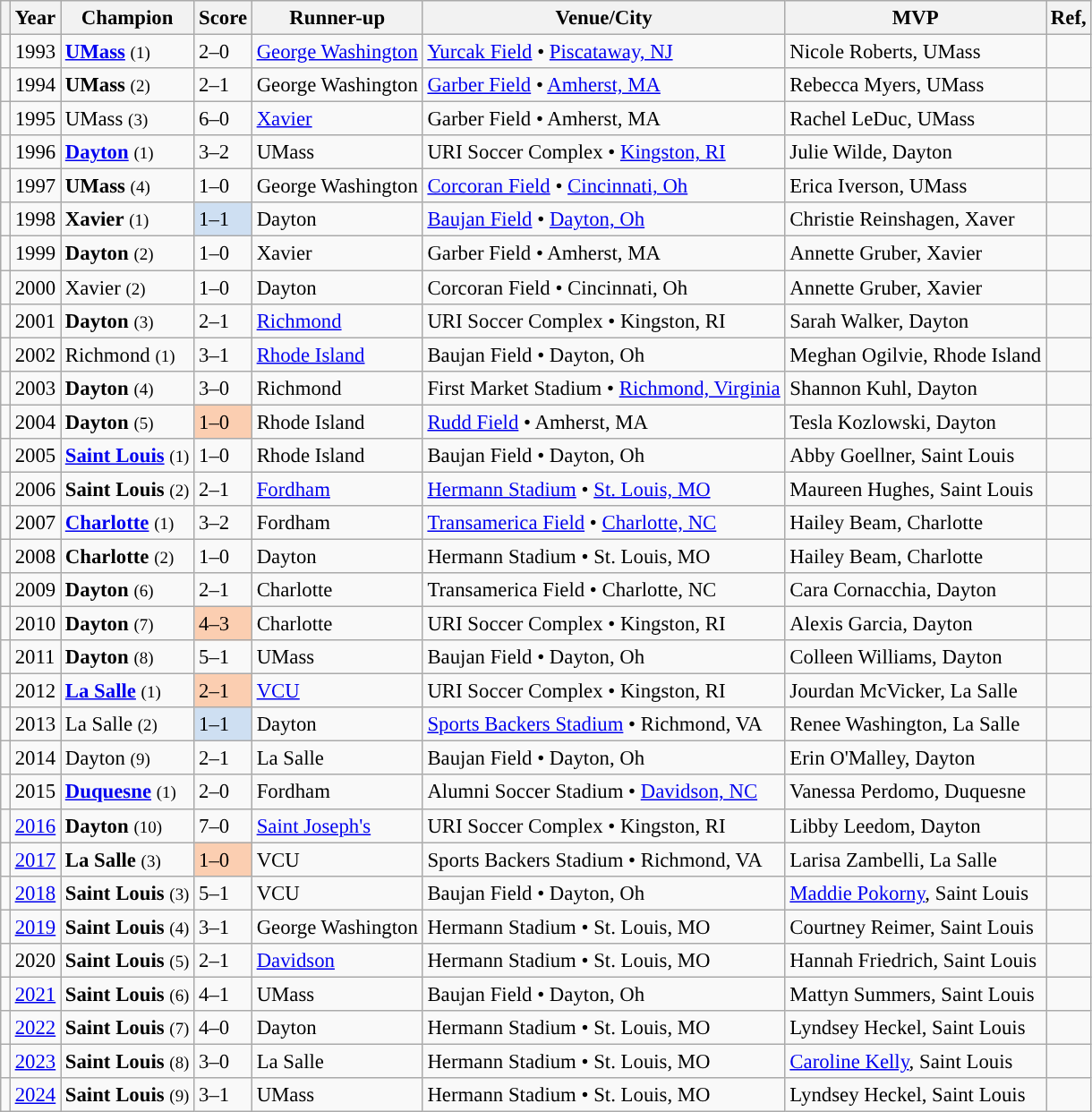<table class="wikitable sortable" style="text-align:; font-size:95%">
<tr>
<th width=px></th>
<th width=px>Year</th>
<th width=px>Champion</th>
<th width=px>Score</th>
<th width=px>Runner-up</th>
<th width=px>Venue/City</th>
<th width=px>MVP</th>
<th width=px>Ref,</th>
</tr>
<tr>
<td></td>
<td>1993</td>
<td><strong><a href='#'>UMass</a></strong> <small>(1)</small></td>
<td>2–0</td>
<td><a href='#'>George Washington</a></td>
<td><a href='#'>Yurcak Field</a> • <a href='#'>Piscataway, NJ</a></td>
<td>Nicole Roberts, UMass</td>
<td></td>
</tr>
<tr>
<td></td>
<td>1994</td>
<td><strong>UMass</strong> <small>(2)</small></td>
<td>2–1</td>
<td>George Washington</td>
<td><a href='#'>Garber Field</a> • <a href='#'>Amherst, MA</a></td>
<td>Rebecca Myers, UMass</td>
<td></td>
</tr>
<tr>
<td></td>
<td>1995</td>
<td>UMass <small>(3)</small></td>
<td>6–0</td>
<td><a href='#'>Xavier</a></td>
<td>Garber Field • Amherst, MA</td>
<td>Rachel LeDuc, UMass</td>
<td></td>
</tr>
<tr>
<td></td>
<td>1996</td>
<td><strong><a href='#'>Dayton</a></strong> <small>(1)</small></td>
<td>3–2</td>
<td>UMass</td>
<td>URI Soccer Complex • <a href='#'>Kingston, RI</a></td>
<td>Julie Wilde, Dayton</td>
<td></td>
</tr>
<tr>
<td></td>
<td>1997</td>
<td><strong>UMass</strong> <small>(4)</small></td>
<td>1–0</td>
<td>George Washington</td>
<td><a href='#'>Corcoran Field</a> • <a href='#'>Cincinnati, Oh</a></td>
<td>Erica Iverson, UMass</td>
<td></td>
</tr>
<tr>
<td></td>
<td>1998</td>
<td><strong>Xavier</strong> <small>(1)</small></td>
<td style="background-color:#cedff2">1–1 </td>
<td>Dayton</td>
<td><a href='#'>Baujan Field</a> • <a href='#'>Dayton, Oh</a></td>
<td>Christie Reinshagen, Xaver</td>
<td></td>
</tr>
<tr>
<td></td>
<td>1999</td>
<td><strong>Dayton</strong> <small>(2)</small></td>
<td>1–0</td>
<td>Xavier</td>
<td>Garber Field • Amherst, MA</td>
<td>Annette Gruber, Xavier</td>
<td></td>
</tr>
<tr>
<td></td>
<td>2000</td>
<td>Xavier <small>(2)</small></td>
<td>1–0</td>
<td>Dayton</td>
<td>Corcoran Field • Cincinnati, Oh</td>
<td>Annette Gruber, Xavier</td>
<td></td>
</tr>
<tr>
<td></td>
<td>2001</td>
<td><strong>Dayton</strong> <small>(3)</small></td>
<td>2–1</td>
<td><a href='#'>Richmond</a></td>
<td>URI Soccer Complex • Kingston, RI</td>
<td>Sarah Walker, Dayton</td>
<td></td>
</tr>
<tr>
<td></td>
<td>2002</td>
<td>Richmond <small>(1)</small></td>
<td>3–1</td>
<td><a href='#'>Rhode Island</a></td>
<td>Baujan Field • Dayton, Oh</td>
<td>Meghan Ogilvie, Rhode Island</td>
<td></td>
</tr>
<tr>
<td></td>
<td>2003</td>
<td><strong>Dayton</strong> <small>(4)</small></td>
<td>3–0</td>
<td>Richmond</td>
<td>First Market Stadium • <a href='#'>Richmond, Virginia</a></td>
<td>Shannon Kuhl, Dayton</td>
<td></td>
</tr>
<tr>
<td></td>
<td>2004</td>
<td><strong>Dayton</strong> <small>(5)</small></td>
<td style="background-color:#FBCEB1">1–0 </td>
<td>Rhode Island</td>
<td><a href='#'>Rudd Field</a> • Amherst, MA</td>
<td>Tesla Kozlowski, Dayton</td>
<td></td>
</tr>
<tr>
<td></td>
<td>2005</td>
<td><strong><a href='#'>Saint Louis</a></strong> <small>(1)</small></td>
<td>1–0</td>
<td>Rhode Island</td>
<td>Baujan Field • Dayton, Oh</td>
<td>Abby Goellner, Saint Louis</td>
<td></td>
</tr>
<tr>
<td></td>
<td>2006</td>
<td><strong>Saint Louis</strong> <small>(2)</small></td>
<td>2–1</td>
<td><a href='#'>Fordham</a></td>
<td><a href='#'>Hermann Stadium</a> • <a href='#'>St. Louis, MO</a></td>
<td>Maureen Hughes, Saint Louis</td>
<td></td>
</tr>
<tr>
<td></td>
<td>2007</td>
<td><strong><a href='#'>Charlotte</a></strong> <small>(1)</small></td>
<td>3–2</td>
<td>Fordham</td>
<td><a href='#'>Transamerica Field</a> • <a href='#'>Charlotte, NC</a></td>
<td>Hailey Beam, Charlotte</td>
<td></td>
</tr>
<tr>
<td></td>
<td>2008</td>
<td><strong>Charlotte</strong> <small>(2)</small></td>
<td>1–0</td>
<td>Dayton</td>
<td>Hermann Stadium • St. Louis, MO</td>
<td>Hailey Beam, Charlotte</td>
<td></td>
</tr>
<tr>
<td></td>
<td>2009</td>
<td><strong>Dayton</strong> <small>(6)</small></td>
<td>2–1</td>
<td>Charlotte</td>
<td>Transamerica Field • Charlotte, NC</td>
<td>Cara Cornacchia, Dayton</td>
<td></td>
</tr>
<tr>
<td></td>
<td>2010</td>
<td><strong>Dayton</strong> <small>(7)</small></td>
<td style="background-color:#FBCEB1">4–3 </td>
<td>Charlotte</td>
<td>URI Soccer Complex • Kingston, RI</td>
<td>Alexis Garcia, Dayton</td>
<td></td>
</tr>
<tr>
<td></td>
<td>2011</td>
<td><strong>Dayton</strong> <small>(8)</small></td>
<td>5–1</td>
<td>UMass</td>
<td>Baujan Field • Dayton, Oh</td>
<td>Colleen Williams, Dayton</td>
<td></td>
</tr>
<tr>
<td></td>
<td>2012</td>
<td><strong><a href='#'>La Salle</a></strong> <small>(1)</small></td>
<td style="background-color:#FBCEB1">2–1 </td>
<td><a href='#'>VCU</a></td>
<td>URI Soccer Complex • Kingston, RI</td>
<td>Jourdan McVicker, La Salle</td>
<td></td>
</tr>
<tr>
<td></td>
<td>2013</td>
<td>La Salle <small>(2)</small></td>
<td style="background-color:#cedff2">1–1 </td>
<td>Dayton</td>
<td><a href='#'>Sports Backers Stadium</a> • Richmond, VA</td>
<td>Renee Washington, La Salle</td>
<td></td>
</tr>
<tr>
<td></td>
<td>2014</td>
<td>Dayton <small>(9)</small></td>
<td>2–1</td>
<td>La Salle</td>
<td>Baujan Field • Dayton, Oh</td>
<td>Erin O'Malley, Dayton</td>
<td></td>
</tr>
<tr>
<td></td>
<td>2015</td>
<td><strong><a href='#'>Duquesne</a></strong> <small>(1)</small></td>
<td>2–0</td>
<td>Fordham</td>
<td>Alumni Soccer Stadium • <a href='#'>Davidson, NC</a></td>
<td>Vanessa Perdomo, Duquesne</td>
<td></td>
</tr>
<tr>
<td></td>
<td><a href='#'>2016</a></td>
<td><strong>Dayton</strong> <small>(10)</small></td>
<td>7–0</td>
<td><a href='#'>Saint Joseph's</a></td>
<td>URI Soccer Complex • Kingston, RI</td>
<td>Libby Leedom, Dayton</td>
<td></td>
</tr>
<tr>
<td></td>
<td><a href='#'>2017</a></td>
<td><strong>La Salle</strong> <small>(3)</small></td>
<td style="background-color:#FBCEB1">1–0 </td>
<td>VCU</td>
<td>Sports Backers Stadium • Richmond, VA</td>
<td>Larisa Zambelli, La Salle</td>
<td></td>
</tr>
<tr>
<td></td>
<td><a href='#'>2018</a></td>
<td><strong>Saint Louis</strong> <small>(3)</small></td>
<td>5–1</td>
<td>VCU</td>
<td>Baujan Field • Dayton, Oh</td>
<td><a href='#'>Maddie Pokorny</a>, Saint Louis</td>
<td></td>
</tr>
<tr>
<td></td>
<td><a href='#'>2019</a></td>
<td><strong>Saint Louis</strong> <small>(4)</small></td>
<td>3–1</td>
<td>George Washington</td>
<td>Hermann Stadium • St. Louis, MO</td>
<td>Courtney Reimer, Saint Louis</td>
<td></td>
</tr>
<tr>
<td></td>
<td>2020</td>
<td><strong>Saint Louis</strong> <small>(5)</small></td>
<td>2–1</td>
<td><a href='#'>Davidson</a></td>
<td>Hermann Stadium • St. Louis, MO</td>
<td>Hannah Friedrich, Saint Louis</td>
<td></td>
</tr>
<tr>
<td></td>
<td><a href='#'>2021</a></td>
<td><strong>Saint Louis</strong> <small>(6)</small></td>
<td>4–1</td>
<td>UMass</td>
<td>Baujan Field • Dayton, Oh</td>
<td>Mattyn Summers, Saint Louis</td>
<td></td>
</tr>
<tr>
<td></td>
<td><a href='#'>2022</a></td>
<td><strong>Saint Louis</strong> <small>(7)</small></td>
<td>4–0</td>
<td>Dayton</td>
<td>Hermann Stadium • St. Louis, MO</td>
<td>Lyndsey Heckel, Saint Louis</td>
<td></td>
</tr>
<tr>
<td></td>
<td><a href='#'>2023</a></td>
<td><strong>Saint Louis</strong> <small>(8)</small></td>
<td>3–0</td>
<td>La Salle</td>
<td>Hermann Stadium • St. Louis, MO</td>
<td><a href='#'>Caroline Kelly</a>, Saint Louis</td>
<td></td>
</tr>
<tr>
<td></td>
<td><a href='#'>2024</a></td>
<td><strong>Saint Louis</strong> <small>(9)</small></td>
<td>3–1</td>
<td>UMass</td>
<td>Hermann Stadium • St. Louis, MO</td>
<td>Lyndsey Heckel, Saint Louis</td>
<td></td>
</tr>
</table>
